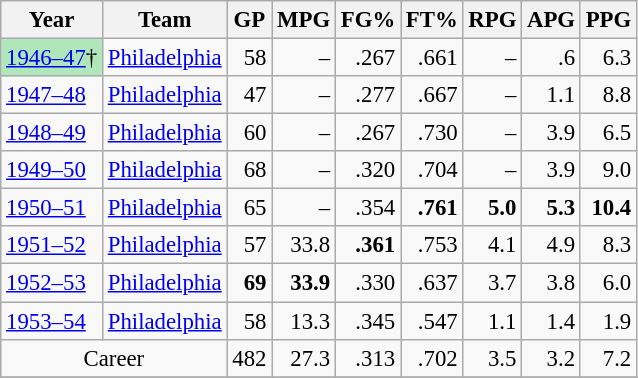<table class="wikitable sortable" style="font-size:95%; text-align:right;">
<tr>
<th>Year</th>
<th>Team</th>
<th>GP</th>
<th>MPG</th>
<th>FG%</th>
<th>FT%</th>
<th>RPG</th>
<th>APG</th>
<th>PPG</th>
</tr>
<tr>
<td style="text-align:left;background:#afe6ba;"><a href='#'>1946–47</a>†</td>
<td style="text-align:left;"><a href='#'>Philadelphia</a></td>
<td>58</td>
<td>–</td>
<td>.267</td>
<td>.661</td>
<td>–</td>
<td>.6</td>
<td>6.3</td>
</tr>
<tr>
<td style="text-align:left;"><a href='#'>1947–48</a></td>
<td style="text-align:left;"><a href='#'>Philadelphia</a></td>
<td>47</td>
<td>–</td>
<td>.277</td>
<td>.667</td>
<td>–</td>
<td>1.1</td>
<td>8.8</td>
</tr>
<tr>
<td style="text-align:left;"><a href='#'>1948–49</a></td>
<td style="text-align:left;"><a href='#'>Philadelphia</a></td>
<td>60</td>
<td>–</td>
<td>.267</td>
<td>.730</td>
<td>–</td>
<td>3.9</td>
<td>6.5</td>
</tr>
<tr>
<td style="text-align:left;"><a href='#'>1949–50</a></td>
<td style="text-align:left;"><a href='#'>Philadelphia</a></td>
<td>68</td>
<td>–</td>
<td>.320</td>
<td>.704</td>
<td>–</td>
<td>3.9</td>
<td>9.0</td>
</tr>
<tr>
<td style="text-align:left;"><a href='#'>1950–51</a></td>
<td style="text-align:left;"><a href='#'>Philadelphia</a></td>
<td>65</td>
<td>–</td>
<td>.354</td>
<td><strong>.761</strong></td>
<td><strong>5.0</strong></td>
<td><strong>5.3</strong></td>
<td><strong>10.4</strong></td>
</tr>
<tr>
<td style="text-align:left;"><a href='#'>1951–52</a></td>
<td style="text-align:left;"><a href='#'>Philadelphia</a></td>
<td>57</td>
<td>33.8</td>
<td><strong>.361</strong></td>
<td>.753</td>
<td>4.1</td>
<td>4.9</td>
<td>8.3</td>
</tr>
<tr>
<td style="text-align:left;"><a href='#'>1952–53</a></td>
<td style="text-align:left;"><a href='#'>Philadelphia</a></td>
<td><strong>69</strong></td>
<td><strong>33.9</strong></td>
<td>.330</td>
<td>.637</td>
<td>3.7</td>
<td>3.8</td>
<td>6.0</td>
</tr>
<tr>
<td style="text-align:left;"><a href='#'>1953–54</a></td>
<td style="text-align:left;"><a href='#'>Philadelphia</a></td>
<td>58</td>
<td>13.3</td>
<td>.345</td>
<td>.547</td>
<td>1.1</td>
<td>1.4</td>
<td>1.9</td>
</tr>
<tr>
<td style="text-align:center;" colspan="2">Career</td>
<td>482</td>
<td>27.3</td>
<td>.313</td>
<td>.702</td>
<td>3.5</td>
<td>3.2</td>
<td>7.2</td>
</tr>
<tr>
</tr>
</table>
